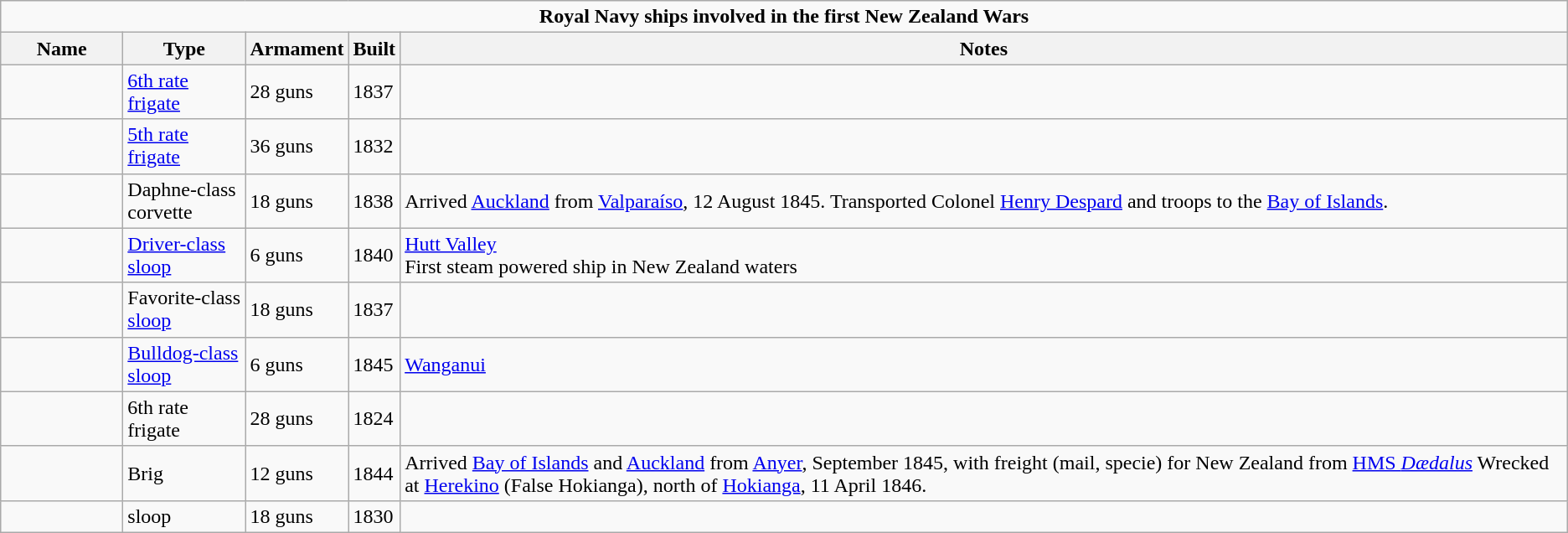<table class="wikitable">
<tr>
<td colspan=5 align="center"><strong>Royal Navy ships involved in the first New Zealand Wars</strong></td>
</tr>
<tr>
<th width="90" align="left">Name</th>
<th width="90" align="left">Type</th>
<th>Armament</th>
<th>Built</th>
<th>Notes</th>
</tr>
<tr>
<td></td>
<td><a href='#'>6th rate frigate</a></td>
<td>28 guns</td>
<td>1837</td>
<td></td>
</tr>
<tr>
<td></td>
<td><a href='#'>5th rate frigate</a></td>
<td>36 guns</td>
<td>1832</td>
<td></td>
</tr>
<tr>
<td></td>
<td>Daphne-class corvette</td>
<td>18 guns</td>
<td>1838</td>
<td>Arrived <a href='#'>Auckland</a> from <a href='#'>Valparaíso</a>, 12 August 1845. Transported Colonel <a href='#'>Henry Despard</a> and troops to the <a href='#'>Bay of Islands</a>.</td>
</tr>
<tr>
<td></td>
<td><a href='#'>Driver-class sloop</a></td>
<td>6 guns</td>
<td>1840</td>
<td><a href='#'>Hutt Valley</a><br>First steam powered ship in New Zealand waters</td>
</tr>
<tr>
<td></td>
<td>Favorite-class <a href='#'>sloop</a></td>
<td>18 guns</td>
<td>1837</td>
<td></td>
</tr>
<tr>
<td></td>
<td><a href='#'>Bulldog-class sloop</a></td>
<td>6 guns</td>
<td>1845</td>
<td><a href='#'>Wanganui</a></td>
</tr>
<tr>
<td></td>
<td>6th rate frigate</td>
<td>28 guns</td>
<td>1824</td>
<td></td>
</tr>
<tr>
<td></td>
<td>Brig</td>
<td>12 guns</td>
<td>1844</td>
<td>Arrived <a href='#'>Bay of Islands</a> and <a href='#'>Auckland</a> from <a href='#'>Anyer</a>, September 1845, with freight (mail, specie) for New Zealand from <a href='#'>HMS <em>Dædalus</em></a> Wrecked at <a href='#'>Herekino</a> (False Hokianga), north of <a href='#'>Hokianga</a>, 11 April 1846.</td>
</tr>
<tr>
<td></td>
<td>sloop</td>
<td>18 guns</td>
<td>1830</td>
<td></td>
</tr>
</table>
